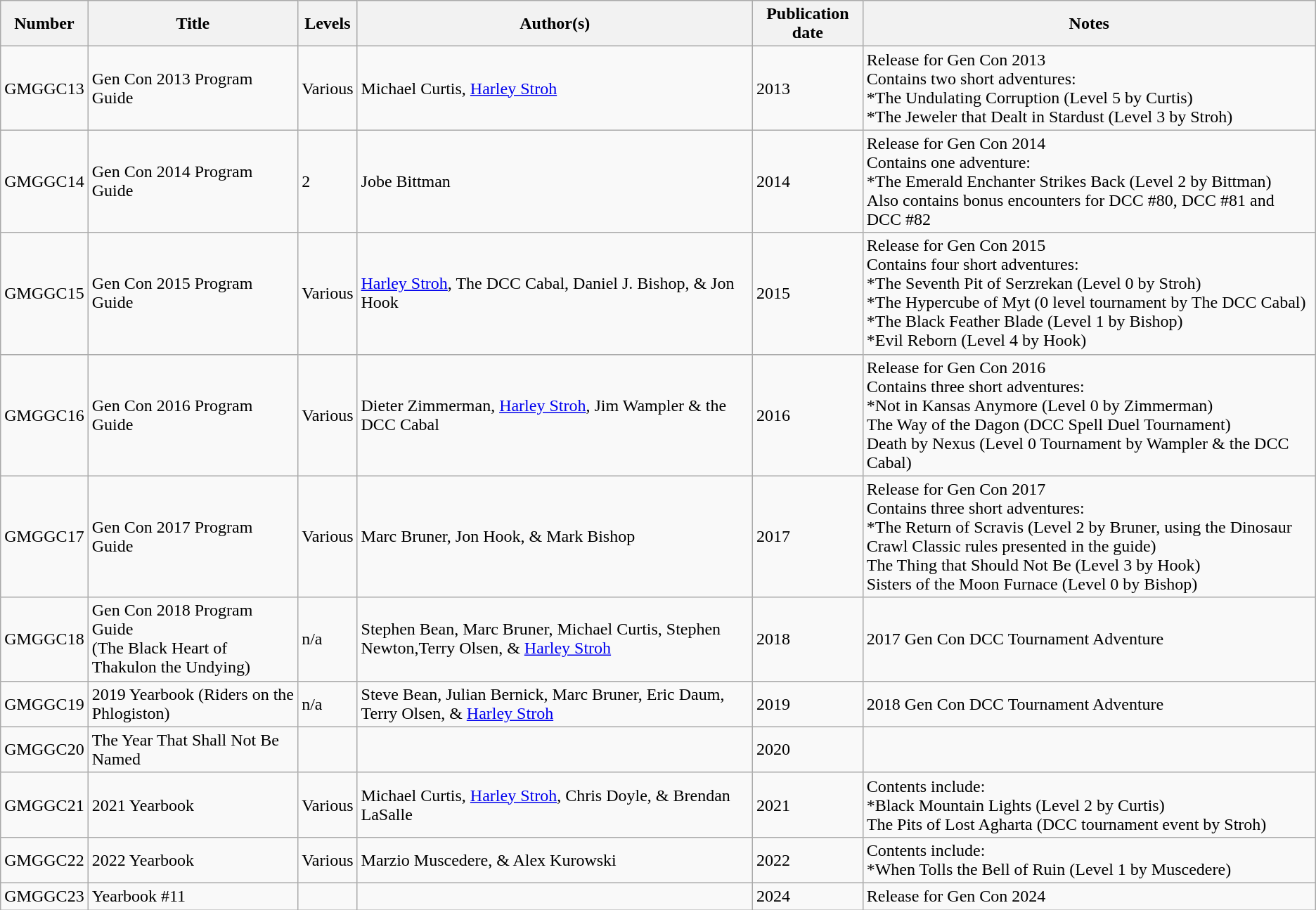<table class="wikitable sortable">
<tr>
<th>Number</th>
<th>Title</th>
<th>Levels</th>
<th>Author(s)</th>
<th>Publication date</th>
<th>Notes</th>
</tr>
<tr>
<td>GMGGC13</td>
<td>Gen Con 2013 Program Guide</td>
<td>Various</td>
<td>Michael Curtis, <a href='#'>Harley Stroh</a></td>
<td>2013</td>
<td>Release for Gen Con 2013<br>Contains two short adventures:<br>*The Undulating Corruption (Level 5 by Curtis)<br>*The Jeweler that Dealt in Stardust (Level 3 by Stroh)</td>
</tr>
<tr>
<td>GMGGC14</td>
<td>Gen Con 2014 Program Guide</td>
<td>2</td>
<td>Jobe Bittman</td>
<td>2014</td>
<td>Release for Gen Con 2014<br>Contains one adventure:<br>*The Emerald Enchanter Strikes Back (Level 2 by Bittman)<br>Also contains bonus encounters for DCC #80, DCC #81 and DCC #82</td>
</tr>
<tr>
<td>GMGGC15</td>
<td>Gen Con 2015 Program Guide</td>
<td>Various</td>
<td><a href='#'>Harley Stroh</a>, The DCC Cabal, Daniel J. Bishop, & Jon Hook</td>
<td>2015</td>
<td>Release for Gen Con 2015<br>Contains four short adventures:<br>*The Seventh Pit of Serzrekan (Level 0 by Stroh)<br>*The Hypercube of Myt (0 level tournament by The DCC Cabal)<br>*The Black Feather Blade (Level 1 by Bishop)<br>*Evil Reborn (Level 4 by Hook)</td>
</tr>
<tr>
<td>GMGGC16</td>
<td>Gen Con 2016 Program Guide</td>
<td>Various</td>
<td>Dieter Zimmerman, <a href='#'>Harley Stroh</a>, Jim Wampler & the DCC Cabal</td>
<td>2016</td>
<td>Release for Gen Con 2016<br>Contains three short adventures:<br>*Not in Kansas Anymore (Level 0 by Zimmerman)<br>The Way of the Dagon (DCC Spell Duel Tournament)<br>Death by Nexus (Level 0 Tournament by Wampler & the DCC Cabal)</td>
</tr>
<tr>
<td>GMGGC17</td>
<td>Gen Con 2017 Program Guide</td>
<td>Various</td>
<td>Marc Bruner, Jon Hook, & Mark Bishop</td>
<td>2017</td>
<td>Release for Gen Con 2017<br>Contains three short adventures:<br>*The Return of Scravis (Level 2 by Bruner, using the Dinosaur Crawl Classic rules presented in the guide)<br>The Thing that Should Not Be (Level 3 by Hook)<br>Sisters of the Moon Furnace (Level 0 by Bishop)<br></td>
</tr>
<tr>
<td>GMGGC18</td>
<td>Gen Con 2018 Program Guide<br>(The Black Heart of Thakulon the Undying)</td>
<td>n/a</td>
<td>Stephen Bean, Marc Bruner, Michael Curtis, Stephen Newton,Terry Olsen, & <a href='#'>Harley Stroh</a></td>
<td>2018</td>
<td>2017 Gen Con DCC Tournament Adventure</td>
</tr>
<tr>
<td>GMGGC19</td>
<td>2019 Yearbook (Riders on the Phlogiston)</td>
<td>n/a</td>
<td>Steve Bean, Julian Bernick, Marc Bruner, Eric Daum, Terry Olsen, & <a href='#'>Harley Stroh</a></td>
<td>2019</td>
<td>2018 Gen Con DCC Tournament Adventure</td>
</tr>
<tr>
<td>GMGGC20</td>
<td>The Year That Shall Not Be Named</td>
<td></td>
<td></td>
<td>2020</td>
<td></td>
</tr>
<tr>
<td>GMGGC21</td>
<td>2021 Yearbook</td>
<td>Various</td>
<td>Michael Curtis, <a href='#'>Harley Stroh</a>, Chris Doyle, & Brendan LaSalle</td>
<td>2021</td>
<td>Contents include: <br>*Black Mountain Lights (Level 2 by Curtis)<br>The Pits of Lost Agharta (DCC tournament event by Stroh)</td>
</tr>
<tr>
<td>GMGGC22</td>
<td>2022 Yearbook</td>
<td>Various</td>
<td>Marzio Muscedere, & Alex Kurowski</td>
<td>2022</td>
<td>Contents include: <br>*When Tolls the Bell of Ruin (Level 1 by Muscedere)</td>
</tr>
<tr>
<td>GMGGC23</td>
<td>Yearbook #11</td>
<td></td>
<td></td>
<td>2024</td>
<td>Release for Gen Con 2024</td>
</tr>
</table>
